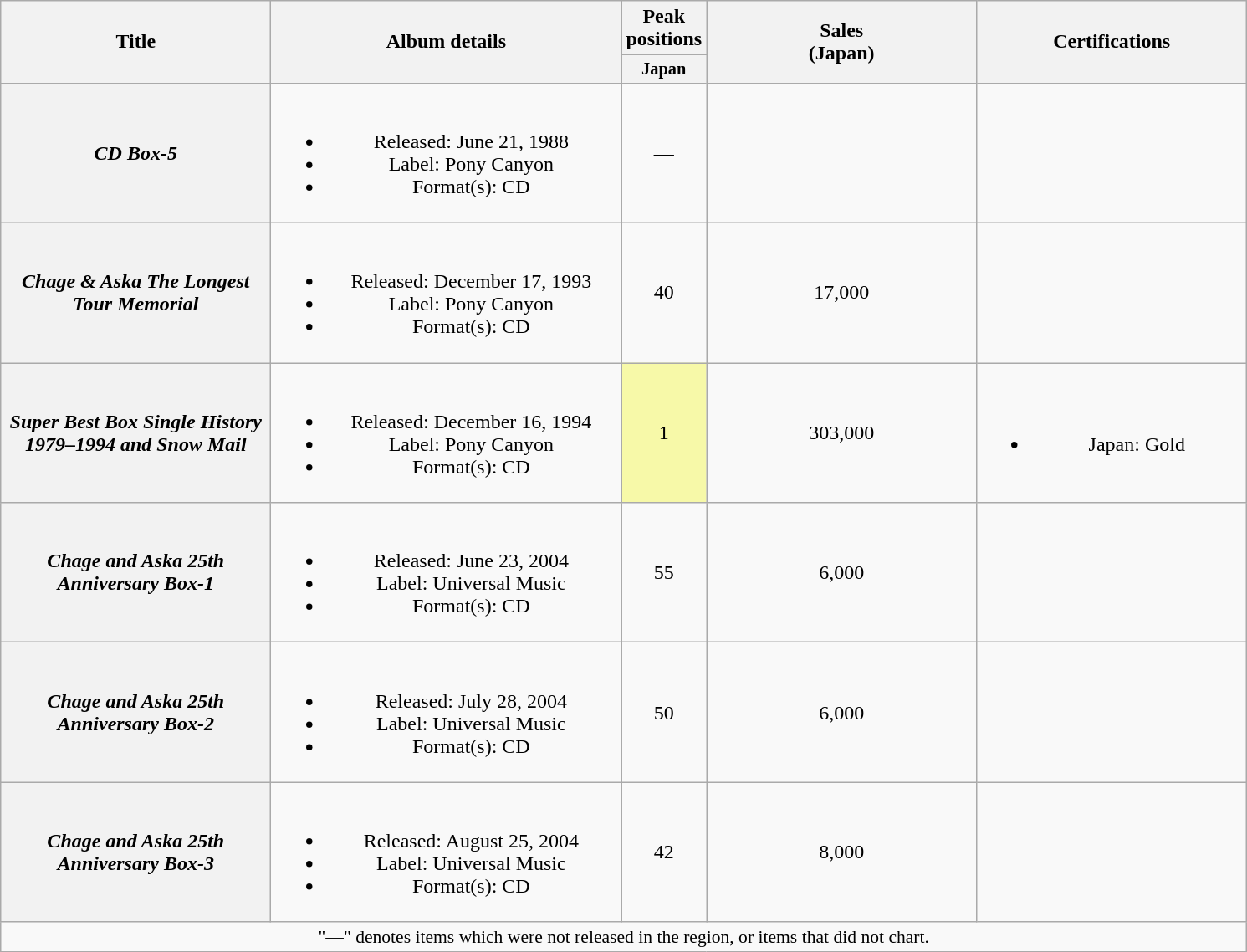<table class="wikitable plainrowheaders" style="text-align:center;">
<tr>
<th style="width:13em;" rowspan="2">Title</th>
<th style="width:17em;" rowspan="2">Album details</th>
<th colspan="1">Peak positions</th>
<th style="width:13em;" rowspan="2">Sales<br>(Japan)<br></th>
<th style="width:13em;" rowspan="2">Certifications</th>
</tr>
<tr>
<th style="width:3em;font-size:85%">Japan<br></th>
</tr>
<tr>
<th scope="row"><em>CD Box-5</em></th>
<td><br><ul><li>Released: June 21, 1988</li><li>Label: Pony Canyon</li><li>Format(s): CD</li></ul></td>
<td>—</td>
<td></td>
<td></td>
</tr>
<tr>
<th scope="row"><em>Chage & Aska The Longest Tour Memorial</em></th>
<td><br><ul><li>Released: December 17, 1993</li><li>Label: Pony Canyon</li><li>Format(s): CD</li></ul></td>
<td>40</td>
<td>17,000</td>
<td></td>
</tr>
<tr>
<th scope="row"><em>Super Best Box Single History 1979–1994 and Snow Mail</em></th>
<td><br><ul><li>Released: December 16, 1994</li><li>Label: Pony Canyon</li><li>Format(s): CD</li></ul></td>
<td style="background:#f7f9a8;">1</td>
<td>303,000</td>
<td><br><ul><li>Japan: Gold</li></ul></td>
</tr>
<tr>
<th scope="row"><em>Chage and Aska 25th Anniversary Box-1</em></th>
<td><br><ul><li>Released: June 23, 2004</li><li>Label: Universal Music</li><li>Format(s): CD</li></ul></td>
<td>55</td>
<td>6,000</td>
<td></td>
</tr>
<tr>
<th scope="row"><em>Chage and Aska 25th Anniversary Box-2</em></th>
<td><br><ul><li>Released: July 28, 2004</li><li>Label: Universal Music</li><li>Format(s): CD</li></ul></td>
<td>50</td>
<td>6,000</td>
<td></td>
</tr>
<tr>
<th scope="row"><em>Chage and Aska 25th Anniversary Box-3</em></th>
<td><br><ul><li>Released: August 25, 2004</li><li>Label: Universal Music</li><li>Format(s): CD</li></ul></td>
<td>42</td>
<td>8,000</td>
<td></td>
</tr>
<tr>
<td colspan="6" align="center" style="font-size:90%;">"—" denotes items which were not released in the region, or items that did not chart.</td>
</tr>
</table>
